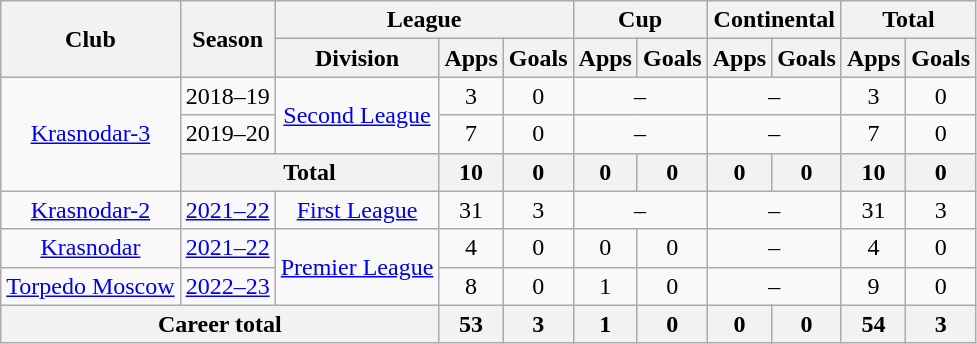<table class="wikitable" style="text-align: center;">
<tr>
<th rowspan=2>Club</th>
<th rowspan=2>Season</th>
<th colspan=3>League</th>
<th colspan=2>Cup</th>
<th colspan=2>Continental</th>
<th colspan=2>Total</th>
</tr>
<tr>
<th>Division</th>
<th>Apps</th>
<th>Goals</th>
<th>Apps</th>
<th>Goals</th>
<th>Apps</th>
<th>Goals</th>
<th>Apps</th>
<th>Goals</th>
</tr>
<tr>
<td rowspan="3"><a href='#'>Krasnodar-3</a></td>
<td>2018–19</td>
<td rowspan="2"><a href='#'>Second League</a></td>
<td>3</td>
<td>0</td>
<td colspan=2>–</td>
<td colspan=2>–</td>
<td>3</td>
<td>0</td>
</tr>
<tr>
<td>2019–20</td>
<td>7</td>
<td>0</td>
<td colspan=2>–</td>
<td colspan=2>–</td>
<td>7</td>
<td>0</td>
</tr>
<tr>
<th colspan=2>Total</th>
<th>10</th>
<th>0</th>
<th>0</th>
<th>0</th>
<th>0</th>
<th>0</th>
<th>10</th>
<th>0</th>
</tr>
<tr>
<td><a href='#'>Krasnodar-2</a></td>
<td><a href='#'>2021–22</a></td>
<td><a href='#'>First League</a></td>
<td>31</td>
<td>3</td>
<td colspan=2>–</td>
<td colspan=2>–</td>
<td>31</td>
<td>3</td>
</tr>
<tr>
<td><a href='#'>Krasnodar</a></td>
<td><a href='#'>2021–22</a></td>
<td rowspan="2"><a href='#'>Premier League</a></td>
<td>4</td>
<td>0</td>
<td>0</td>
<td>0</td>
<td colspan=2>–</td>
<td>4</td>
<td>0</td>
</tr>
<tr>
<td><a href='#'>Torpedo Moscow</a></td>
<td><a href='#'>2022–23</a></td>
<td>8</td>
<td>0</td>
<td>1</td>
<td>0</td>
<td colspan=2>–</td>
<td>9</td>
<td>0</td>
</tr>
<tr>
<th colspan=3>Career total</th>
<th>53</th>
<th>3</th>
<th>1</th>
<th>0</th>
<th>0</th>
<th>0</th>
<th>54</th>
<th>3</th>
</tr>
</table>
